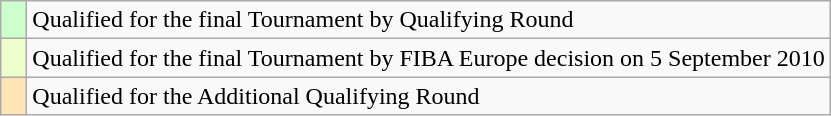<table class="wikitable">
<tr>
<td style="width:10px; background:#cfc;"></td>
<td>Qualified for the final Tournament by Qualifying Round</td>
</tr>
<tr>
<td style="width:10px; background:#efc;"></td>
<td>Qualified for the final Tournament by FIBA Europe decision on 5 September 2010</td>
</tr>
<tr>
<td style="width:10px; background:moccasin;"></td>
<td>Qualified for the Additional Qualifying Round</td>
</tr>
</table>
